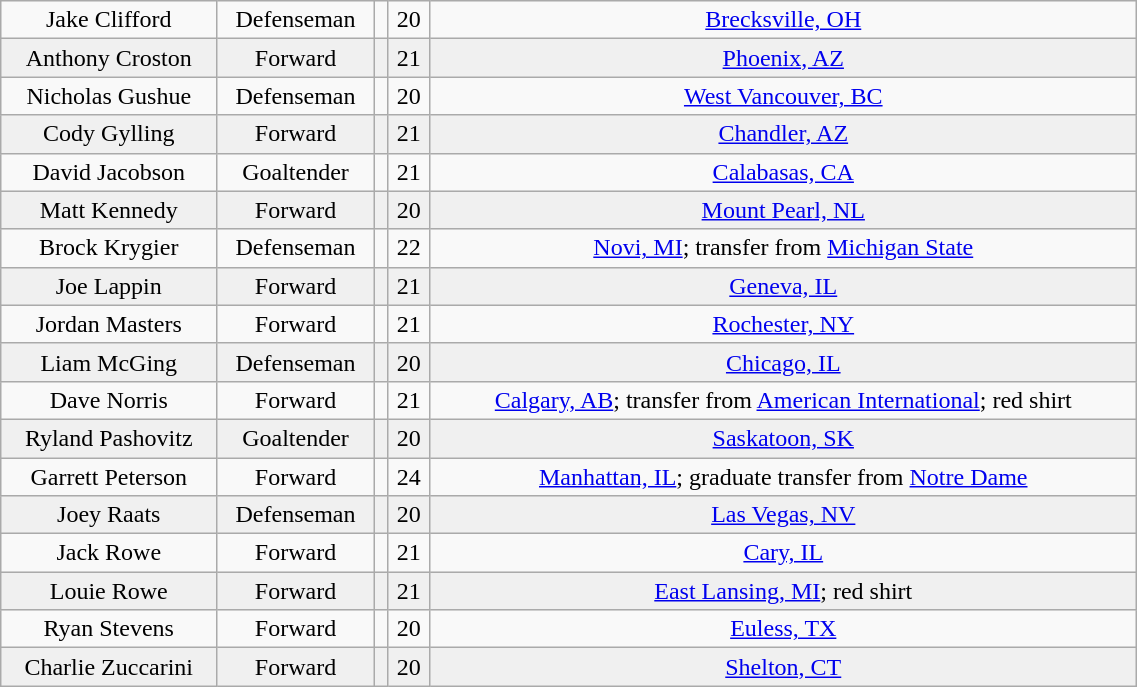<table class="wikitable" width="60%">
<tr align="center" bgcolor="">
<td>Jake Clifford</td>
<td>Defenseman</td>
<td></td>
<td>20</td>
<td><a href='#'>Brecksville, OH</a></td>
</tr>
<tr align="center" bgcolor="f0f0f0">
<td>Anthony Croston</td>
<td>Forward</td>
<td></td>
<td>21</td>
<td><a href='#'>Phoenix, AZ</a></td>
</tr>
<tr align="center" bgcolor="">
<td>Nicholas Gushue</td>
<td>Defenseman</td>
<td></td>
<td>20</td>
<td><a href='#'>West Vancouver, BC</a></td>
</tr>
<tr align="center" bgcolor="f0f0f0">
<td>Cody Gylling</td>
<td>Forward</td>
<td></td>
<td>21</td>
<td><a href='#'>Chandler, AZ</a></td>
</tr>
<tr align="center" bgcolor="">
<td>David Jacobson</td>
<td>Goaltender</td>
<td></td>
<td>21</td>
<td><a href='#'>Calabasas, CA</a></td>
</tr>
<tr align="center" bgcolor="f0f0f0">
<td>Matt Kennedy</td>
<td>Forward</td>
<td></td>
<td>20</td>
<td><a href='#'>Mount Pearl, NL</a></td>
</tr>
<tr align="center" bgcolor="">
<td>Brock Krygier</td>
<td>Defenseman</td>
<td></td>
<td>22</td>
<td><a href='#'>Novi, MI</a>; transfer from <a href='#'>Michigan State</a></td>
</tr>
<tr align="center" bgcolor="f0f0f0">
<td>Joe Lappin</td>
<td>Forward</td>
<td></td>
<td>21</td>
<td><a href='#'>Geneva, IL</a></td>
</tr>
<tr align="center" bgcolor="">
<td>Jordan Masters</td>
<td>Forward</td>
<td></td>
<td>21</td>
<td><a href='#'>Rochester, NY</a></td>
</tr>
<tr align="center" bgcolor="f0f0f0">
<td>Liam McGing</td>
<td>Defenseman</td>
<td></td>
<td>20</td>
<td><a href='#'>Chicago, IL</a></td>
</tr>
<tr align="center" bgcolor="">
<td>Dave Norris</td>
<td>Forward</td>
<td></td>
<td>21</td>
<td><a href='#'>Calgary, AB</a>; transfer from <a href='#'>American International</a>; red shirt</td>
</tr>
<tr align="center" bgcolor="f0f0f0">
<td>Ryland Pashovitz</td>
<td>Goaltender</td>
<td></td>
<td>20</td>
<td><a href='#'>Saskatoon, SK</a></td>
</tr>
<tr align="center" bgcolor="">
<td>Garrett Peterson</td>
<td>Forward</td>
<td></td>
<td>24</td>
<td><a href='#'>Manhattan, IL</a>; graduate transfer from <a href='#'>Notre Dame</a></td>
</tr>
<tr align="center" bgcolor="f0f0f0">
<td>Joey Raats</td>
<td>Defenseman</td>
<td></td>
<td>20</td>
<td><a href='#'>Las Vegas, NV</a></td>
</tr>
<tr align="center" bgcolor="">
<td>Jack Rowe</td>
<td>Forward</td>
<td></td>
<td>21</td>
<td><a href='#'>Cary, IL</a></td>
</tr>
<tr align="center" bgcolor="f0f0f0">
<td>Louie Rowe</td>
<td>Forward</td>
<td></td>
<td>21</td>
<td><a href='#'>East Lansing, MI</a>; red shirt</td>
</tr>
<tr align="center" bgcolor="">
<td>Ryan Stevens</td>
<td>Forward</td>
<td></td>
<td>20</td>
<td><a href='#'>Euless, TX</a></td>
</tr>
<tr align="center" bgcolor="f0f0f0">
<td>Charlie Zuccarini</td>
<td>Forward</td>
<td></td>
<td>20</td>
<td><a href='#'>Shelton, CT</a></td>
</tr>
</table>
